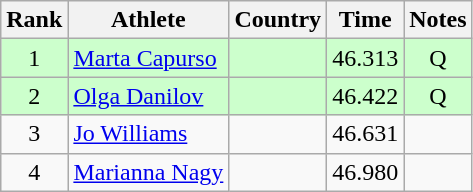<table class="wikitable sortable" style="text-align:center">
<tr>
<th>Rank</th>
<th>Athlete</th>
<th>Country</th>
<th>Time</th>
<th>Notes</th>
</tr>
<tr bgcolor=ccffcc>
<td>1</td>
<td align=left><a href='#'>Marta Capurso</a></td>
<td align=left></td>
<td>46.313</td>
<td>Q</td>
</tr>
<tr bgcolor=ccffcc>
<td>2</td>
<td align=left><a href='#'>Olga Danilov</a></td>
<td align=left></td>
<td>46.422</td>
<td>Q</td>
</tr>
<tr>
<td>3</td>
<td align=left><a href='#'>Jo Williams</a></td>
<td align=left></td>
<td>46.631</td>
<td></td>
</tr>
<tr>
<td>4</td>
<td align=left><a href='#'>Marianna Nagy</a></td>
<td align=left></td>
<td>46.980</td>
<td></td>
</tr>
</table>
